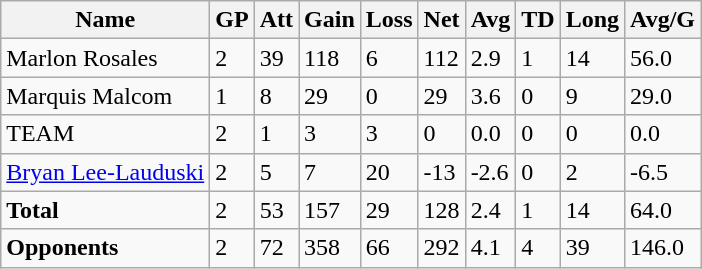<table class="wikitable" style="white-space:nowrap;">
<tr>
<th>Name</th>
<th>GP</th>
<th>Att</th>
<th>Gain</th>
<th>Loss</th>
<th>Net</th>
<th>Avg</th>
<th>TD</th>
<th>Long</th>
<th>Avg/G</th>
</tr>
<tr>
<td>Marlon Rosales</td>
<td>2</td>
<td>39</td>
<td>118</td>
<td>6</td>
<td>112</td>
<td>2.9</td>
<td>1</td>
<td>14</td>
<td>56.0</td>
</tr>
<tr>
<td>Marquis Malcom</td>
<td>1</td>
<td>8</td>
<td>29</td>
<td>0</td>
<td>29</td>
<td>3.6</td>
<td>0</td>
<td>9</td>
<td>29.0</td>
</tr>
<tr>
<td>TEAM</td>
<td>2</td>
<td>1</td>
<td>3</td>
<td>3</td>
<td>0</td>
<td>0.0</td>
<td>0</td>
<td>0</td>
<td>0.0</td>
</tr>
<tr>
<td><a href='#'>Bryan Lee-Lauduski</a></td>
<td>2</td>
<td>5</td>
<td>7</td>
<td>20</td>
<td>-13</td>
<td>-2.6</td>
<td>0</td>
<td>2</td>
<td>-6.5</td>
</tr>
<tr>
<td><strong>Total</strong></td>
<td>2</td>
<td>53</td>
<td>157</td>
<td>29</td>
<td>128</td>
<td>2.4</td>
<td>1</td>
<td>14</td>
<td>64.0</td>
</tr>
<tr>
<td><strong>Opponents</strong></td>
<td>2</td>
<td>72</td>
<td>358</td>
<td>66</td>
<td>292</td>
<td>4.1</td>
<td>4</td>
<td>39</td>
<td>146.0</td>
</tr>
</table>
